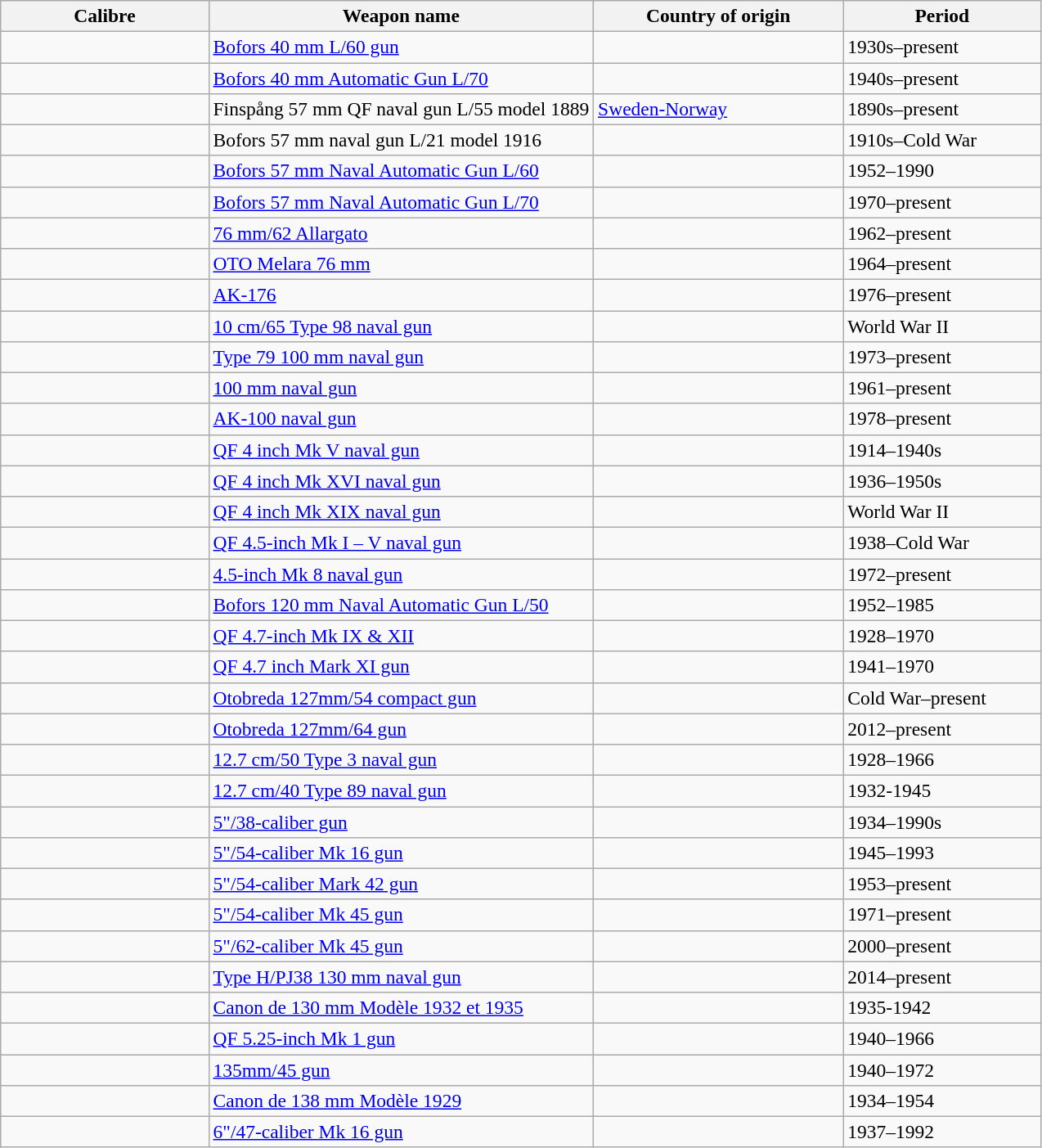<table class="wikitable sortable" style="font-size:98%;">
<tr>
<th width=20%>Calibre</th>
<th width=37%>Weapon name</th>
<th width=24%>Country of origin</th>
<th width=19%>Period</th>
</tr>
<tr>
<td></td>
<td><a href='#'>Bofors 40 mm L/60 gun</a></td>
<td></td>
<td>1930s–present</td>
</tr>
<tr>
<td></td>
<td><a href='#'>Bofors 40 mm Automatic Gun L/70</a></td>
<td></td>
<td>1940s–present</td>
</tr>
<tr>
<td></td>
<td>Finspång 57 mm QF naval gun L/55 model 1889</td>
<td> <a href='#'>Sweden-Norway</a></td>
<td>1890s–present</td>
</tr>
<tr>
<td></td>
<td>Bofors 57 mm naval gun L/21 model 1916</td>
<td></td>
<td>1910s–Cold War</td>
</tr>
<tr>
<td></td>
<td><a href='#'>Bofors 57 mm Naval Automatic Gun L/60</a></td>
<td></td>
<td>1952–1990</td>
</tr>
<tr>
<td></td>
<td><a href='#'>Bofors 57 mm Naval Automatic Gun L/70</a></td>
<td></td>
<td>1970–present</td>
</tr>
<tr>
<td></td>
<td><a href='#'>76 mm/62 Allargato</a></td>
<td></td>
<td>1962–present</td>
</tr>
<tr>
<td></td>
<td><a href='#'>OTO Melara 76 mm</a></td>
<td></td>
<td>1964–present</td>
</tr>
<tr>
<td></td>
<td><a href='#'>AK-176</a></td>
<td></td>
<td>1976–present</td>
</tr>
<tr>
<td></td>
<td><a href='#'>10 cm/65 Type 98 naval gun</a></td>
<td></td>
<td>World War II</td>
</tr>
<tr>
<td></td>
<td><a href='#'>Type 79 100 mm naval gun</a></td>
<td></td>
<td>1973–present</td>
</tr>
<tr>
<td></td>
<td><a href='#'>100 mm naval gun</a></td>
<td></td>
<td>1961–present</td>
</tr>
<tr>
<td></td>
<td><a href='#'>AK-100 naval gun</a></td>
<td></td>
<td>1978–present</td>
</tr>
<tr>
<td></td>
<td><a href='#'>QF 4 inch Mk V naval gun</a></td>
<td></td>
<td>1914–1940s</td>
</tr>
<tr>
<td></td>
<td><a href='#'>QF 4 inch Mk XVI naval gun</a></td>
<td></td>
<td>1936–1950s</td>
</tr>
<tr>
<td></td>
<td><a href='#'>QF 4 inch Mk XIX naval gun</a></td>
<td></td>
<td>World War II</td>
</tr>
<tr>
<td></td>
<td><a href='#'>QF 4.5-inch Mk I – V naval gun</a></td>
<td></td>
<td>1938–Cold War</td>
</tr>
<tr>
<td></td>
<td><a href='#'>4.5-inch Mk 8 naval gun</a></td>
<td></td>
<td>1972–present</td>
</tr>
<tr>
<td></td>
<td><a href='#'>Bofors 120 mm Naval Automatic Gun L/50</a></td>
<td></td>
<td>1952–1985</td>
</tr>
<tr>
<td></td>
<td><a href='#'>QF 4.7-inch Mk IX & XII</a></td>
<td></td>
<td>1928–1970</td>
</tr>
<tr>
<td></td>
<td><a href='#'>QF 4.7 inch Mark XI gun</a></td>
<td></td>
<td>1941–1970</td>
</tr>
<tr>
<td></td>
<td><a href='#'>Otobreda 127mm/54 compact gun</a></td>
<td></td>
<td>Cold War–present</td>
</tr>
<tr>
<td></td>
<td><a href='#'>Otobreda 127mm/64 gun</a></td>
<td></td>
<td>2012–present</td>
</tr>
<tr>
<td></td>
<td><a href='#'>12.7 cm/50 Type 3 naval gun</a></td>
<td></td>
<td>1928–1966</td>
</tr>
<tr>
<td></td>
<td><a href='#'>12.7 cm/40 Type 89 naval gun</a></td>
<td></td>
<td>1932-1945</td>
</tr>
<tr>
<td></td>
<td><a href='#'>5"/38-caliber gun</a></td>
<td></td>
<td>1934–1990s</td>
</tr>
<tr>
<td></td>
<td><a href='#'>5"/54-caliber Mk 16 gun</a></td>
<td></td>
<td>1945–1993</td>
</tr>
<tr>
<td></td>
<td><a href='#'>5"/54-caliber Mark 42 gun</a></td>
<td></td>
<td>1953–present</td>
</tr>
<tr>
<td></td>
<td><a href='#'>5"/54-caliber Mk 45 gun</a></td>
<td></td>
<td>1971–present</td>
</tr>
<tr>
<td></td>
<td><a href='#'>5"/62-caliber Mk 45 gun</a></td>
<td></td>
<td>2000–present</td>
</tr>
<tr>
<td></td>
<td><a href='#'>Type H/PJ38 130 mm naval gun</a></td>
<td></td>
<td>2014–present</td>
</tr>
<tr>
<td></td>
<td><a href='#'>Canon de 130 mm Modèle 1932 et 1935</a></td>
<td></td>
<td>1935-1942</td>
</tr>
<tr>
<td></td>
<td><a href='#'>QF 5.25-inch Mk 1 gun</a></td>
<td></td>
<td>1940–1966</td>
</tr>
<tr>
<td></td>
<td><a href='#'>135mm/45 gun</a></td>
<td></td>
<td>1940–1972</td>
</tr>
<tr>
<td></td>
<td><a href='#'>Canon de 138 mm Modèle 1929</a></td>
<td></td>
<td>1934–1954</td>
</tr>
<tr>
<td></td>
<td><a href='#'>6"/47-caliber Mk 16 gun</a></td>
<td></td>
<td>1937–1992</td>
</tr>
</table>
